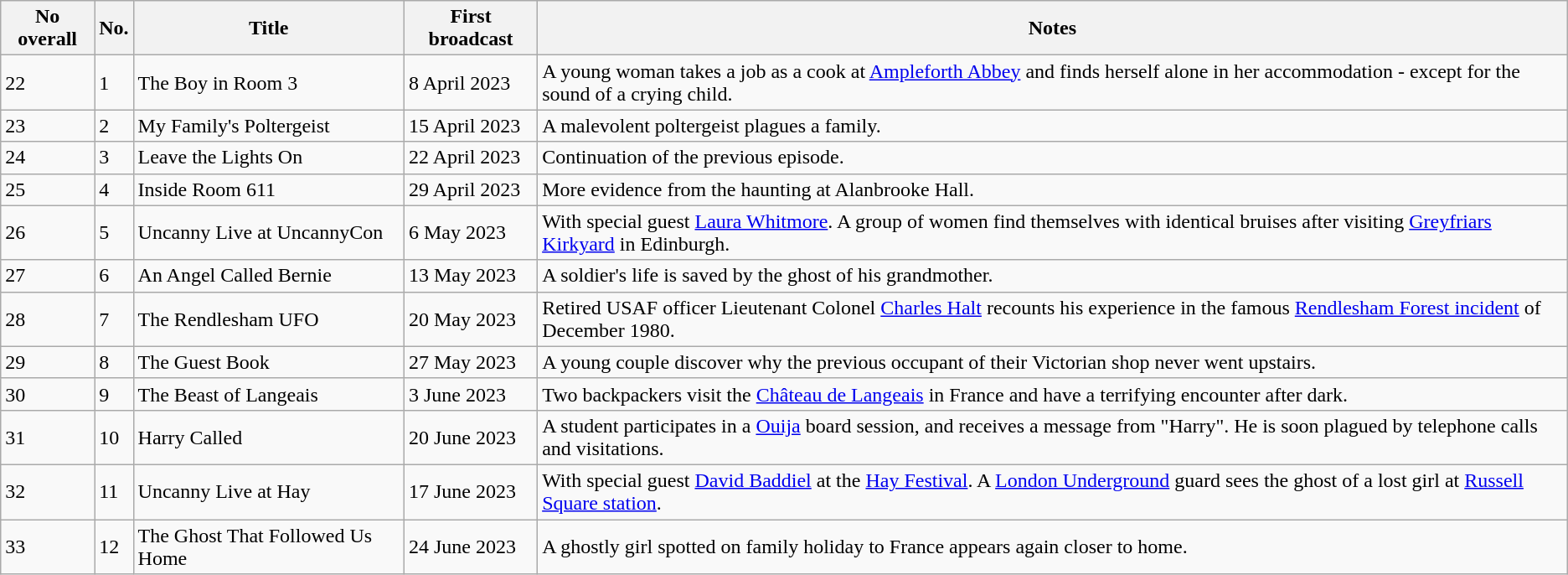<table class="wikitable sortable">
<tr>
<th><strong>No overall</strong></th>
<th><strong>No.</strong></th>
<th><strong>Title</strong></th>
<th><strong>First broadcast</strong></th>
<th><strong>Notes</strong></th>
</tr>
<tr>
<td>22</td>
<td>1</td>
<td>The Boy in Room 3</td>
<td>8 April 2023</td>
<td>A young woman takes a job as a cook at <a href='#'>Ampleforth Abbey</a> and finds herself alone in her accommodation - except for the sound of a crying child.</td>
</tr>
<tr>
<td>23</td>
<td>2</td>
<td>My Family's Poltergeist</td>
<td>15 April 2023</td>
<td>A malevolent poltergeist plagues a family.</td>
</tr>
<tr>
<td>24</td>
<td>3</td>
<td>Leave the Lights On</td>
<td>22 April 2023</td>
<td>Continuation of the previous episode.</td>
</tr>
<tr>
<td>25</td>
<td>4</td>
<td>Inside Room 611</td>
<td>29 April 2023</td>
<td>More evidence from the haunting at Alanbrooke Hall.</td>
</tr>
<tr>
<td>26</td>
<td>5</td>
<td>Uncanny Live at UncannyCon</td>
<td>6 May 2023</td>
<td>With special guest <a href='#'>Laura Whitmore</a>. A group of women find themselves with identical bruises after visiting <a href='#'>Greyfriars Kirkyard</a> in Edinburgh.</td>
</tr>
<tr>
<td>27</td>
<td>6</td>
<td>An Angel Called Bernie</td>
<td>13 May 2023</td>
<td>A soldier's life is saved by the ghost of his grandmother.</td>
</tr>
<tr>
<td>28</td>
<td>7</td>
<td>The Rendlesham UFO</td>
<td>20 May 2023</td>
<td>Retired USAF officer Lieutenant Colonel <a href='#'>Charles Halt</a> recounts his experience in the famous <a href='#'>Rendlesham Forest incident</a> of December 1980.</td>
</tr>
<tr>
<td>29</td>
<td>8</td>
<td>The Guest Book</td>
<td>27 May 2023</td>
<td>A young couple discover why the previous occupant of their Victorian shop never went upstairs.</td>
</tr>
<tr>
<td>30</td>
<td>9</td>
<td>The Beast of Langeais</td>
<td>3 June 2023</td>
<td>Two backpackers visit the <a href='#'>Château de Langeais</a> in France and have a terrifying encounter after dark.</td>
</tr>
<tr>
<td>31</td>
<td>10</td>
<td>Harry Called</td>
<td>20 June 2023</td>
<td>A student participates in a <a href='#'>Ouija</a> board session, and receives a message from "Harry". He is soon plagued by telephone calls and visitations.</td>
</tr>
<tr>
<td>32</td>
<td>11</td>
<td>Uncanny Live at Hay</td>
<td>17 June 2023</td>
<td>With special guest <a href='#'>David Baddiel</a> at the <a href='#'>Hay Festival</a>. A <a href='#'>London Underground</a> guard sees the ghost of a lost girl at <a href='#'>Russell Square station</a>.</td>
</tr>
<tr>
<td>33</td>
<td>12</td>
<td>The Ghost That Followed Us Home</td>
<td>24 June 2023</td>
<td>A ghostly girl spotted on family holiday to France appears again closer to home.</td>
</tr>
</table>
